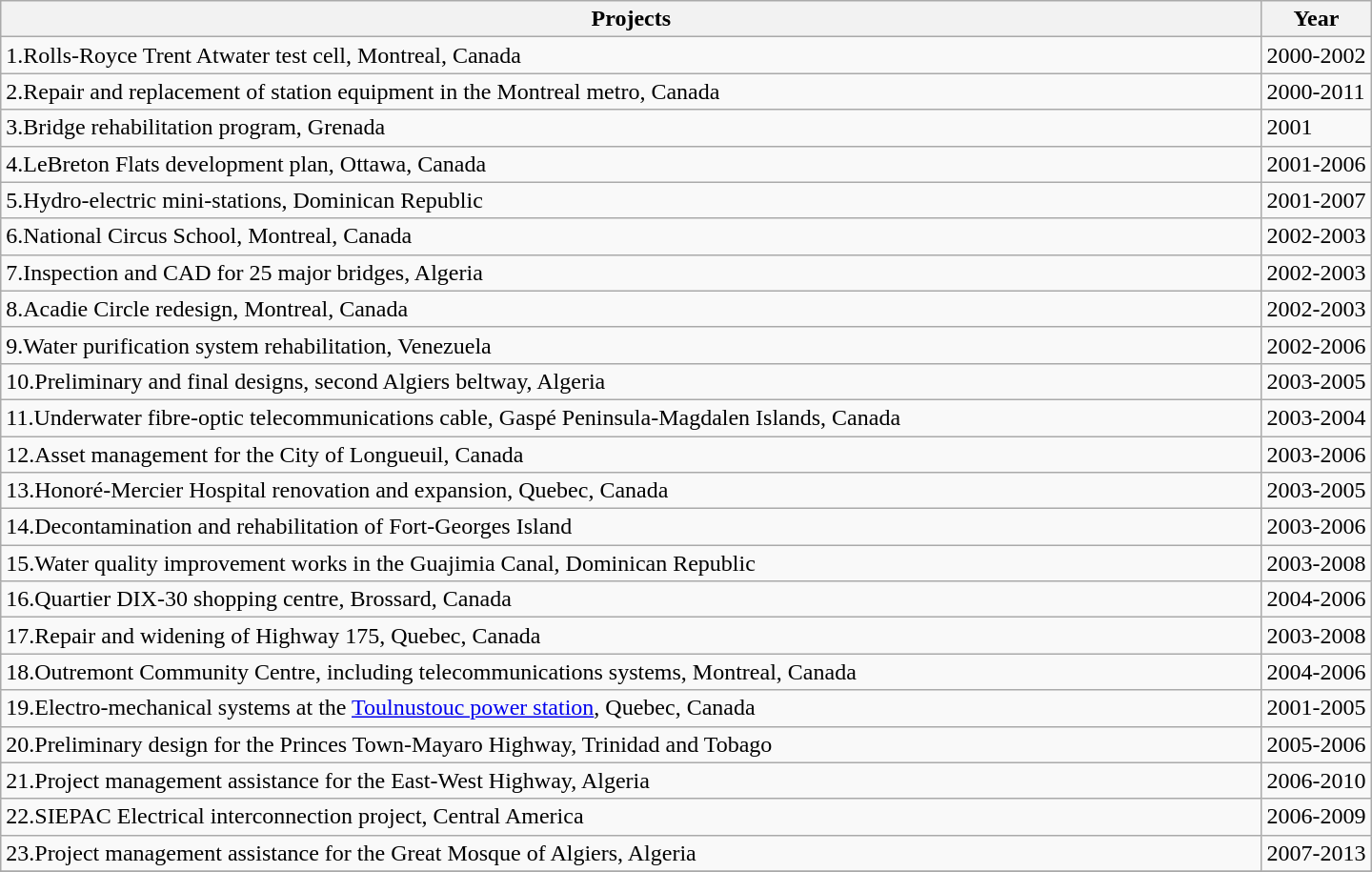<table class="wikitable">
<tr>
<th>Projects</th>
<th width="8%">Year</th>
</tr>
<tr>
<td>1.Rolls-Royce Trent Atwater test cell, Montreal, Canada</td>
<td>2000-2002</td>
</tr>
<tr>
<td>2.Repair and replacement of station equipment in the Montreal metro, Canada</td>
<td>2000-2011</td>
</tr>
<tr>
<td>3.Bridge rehabilitation program, Grenada</td>
<td>2001</td>
</tr>
<tr>
<td>4.LeBreton Flats development plan, Ottawa, Canada</td>
<td>2001-2006</td>
</tr>
<tr>
<td>5.Hydro-electric mini-stations, Dominican Republic</td>
<td>2001-2007</td>
</tr>
<tr>
<td>6.National Circus School, Montreal, Canada</td>
<td>2002-2003</td>
</tr>
<tr>
<td>7.Inspection and CAD for 25 major bridges, Algeria</td>
<td>2002-2003</td>
</tr>
<tr>
<td>8.Acadie Circle redesign, Montreal, Canada</td>
<td>2002-2003</td>
</tr>
<tr>
<td>9.Water purification system rehabilitation, Venezuela</td>
<td>2002-2006</td>
</tr>
<tr>
<td>10.Preliminary and final designs, second Algiers beltway, Algeria</td>
<td>2003-2005</td>
</tr>
<tr>
<td>11.Underwater fibre-optic telecommunications cable, Gaspé Peninsula-Magdalen Islands, Canada</td>
<td>2003-2004</td>
</tr>
<tr>
<td>12.Asset management for the City of Longueuil, Canada</td>
<td>2003-2006</td>
</tr>
<tr>
<td>13.Honoré-Mercier Hospital renovation and expansion, Quebec, Canada</td>
<td>2003-2005</td>
</tr>
<tr>
<td>14.Decontamination and rehabilitation of Fort-Georges Island</td>
<td>2003-2006</td>
</tr>
<tr>
<td>15.Water quality improvement works in the Guajimia Canal, Dominican Republic</td>
<td>2003-2008</td>
</tr>
<tr>
<td>16.Quartier DIX-30 shopping centre, Brossard, Canada</td>
<td>2004-2006</td>
</tr>
<tr>
<td>17.Repair and widening of Highway 175, Quebec, Canada</td>
<td>2003-2008</td>
</tr>
<tr>
<td>18.Outremont Community Centre, including telecommunications systems, Montreal, Canada</td>
<td>2004-2006</td>
</tr>
<tr>
<td>19.Electro-mechanical systems at the <a href='#'>Toulnustouc power station</a>, Quebec, Canada</td>
<td>2001-2005</td>
</tr>
<tr>
<td>20.Preliminary design for the Princes Town-Mayaro Highway, Trinidad and Tobago</td>
<td>2005-2006</td>
</tr>
<tr>
<td>21.Project management assistance for the East-West Highway, Algeria</td>
<td>2006-2010</td>
</tr>
<tr>
<td>22.SIEPAC Electrical interconnection project, Central America</td>
<td>2006-2009</td>
</tr>
<tr>
<td>23.Project management assistance for the Great Mosque of Algiers, Algeria</td>
<td>2007-2013</td>
</tr>
<tr>
</tr>
</table>
